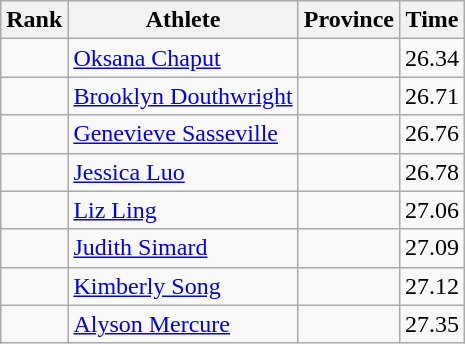<table class="wikitable sortable" style="text-align:center">
<tr>
<th>Rank</th>
<th>Athlete</th>
<th>Province</th>
<th>Time</th>
</tr>
<tr>
<td></td>
<td align=left><a href='#'>Oksana Chaput</a></td>
<td style="text-align:left;"></td>
<td>26.34</td>
</tr>
<tr>
<td></td>
<td align=left><a href='#'>Brooklyn Douthwright</a></td>
<td style="text-align:left;"></td>
<td>26.71</td>
</tr>
<tr>
<td></td>
<td align=left><a href='#'>Genevieve Sasseville</a></td>
<td style="text-align:left;"></td>
<td>26.76</td>
</tr>
<tr>
<td></td>
<td align=left><a href='#'>Jessica Luo</a></td>
<td style="text-align:left;"></td>
<td>26.78</td>
</tr>
<tr>
<td></td>
<td align=left><a href='#'>Liz Ling</a></td>
<td style="text-align:left;"></td>
<td>27.06</td>
</tr>
<tr>
<td></td>
<td align=left><a href='#'>Judith Simard</a></td>
<td style="text-align:left;"></td>
<td>27.09</td>
</tr>
<tr>
<td></td>
<td align=left><a href='#'>Kimberly Song</a></td>
<td style="text-align:left;"></td>
<td>27.12</td>
</tr>
<tr>
<td></td>
<td align=left><a href='#'>Alyson Mercure</a></td>
<td style="text-align:left;"></td>
<td>27.35</td>
</tr>
</table>
